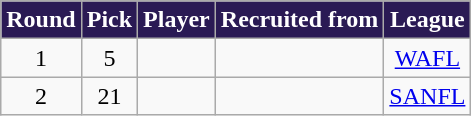<table class="wikitable" style="text-align:center;">
<tr>
<td style="background:#2A1A54; color: white;"><strong>Round</strong></td>
<td style="background:#2A1A54; color: white;"><strong>Pick</strong></td>
<td style="background:#2A1A54; color: white;"><strong>Player</strong></td>
<td style="background:#2A1A54; color: white;"><strong>Recruited from</strong></td>
<td style="background:#2A1A54; color: white;"><strong>League</strong></td>
</tr>
<tr>
<td>1</td>
<td>5</td>
<td></td>
<td></td>
<td><a href='#'>WAFL</a></td>
</tr>
<tr>
<td>2</td>
<td>21</td>
<td></td>
<td></td>
<td><a href='#'>SANFL</a></td>
</tr>
</table>
